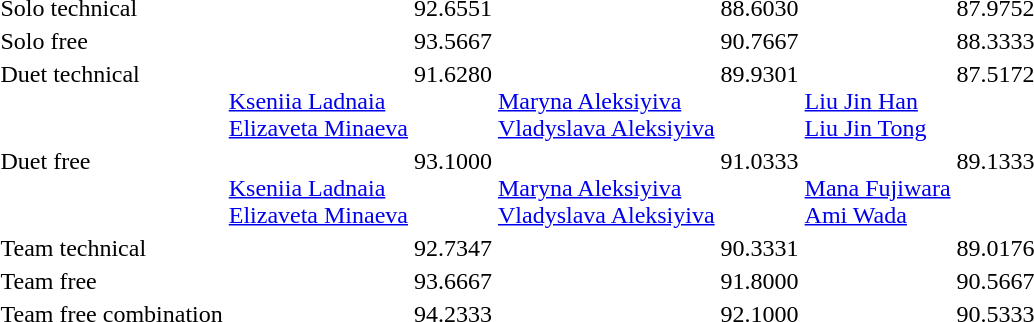<table>
<tr valign="top">
<td>Solo technical</td>
<td></td>
<td>92.6551</td>
<td></td>
<td>88.6030</td>
<td></td>
<td>87.9752</td>
</tr>
<tr valign="top">
<td>Solo free</td>
<td></td>
<td>93.5667</td>
<td></td>
<td>90.7667</td>
<td></td>
<td>88.3333</td>
</tr>
<tr valign="top">
<td>Duet technical</td>
<td><br><a href='#'>Kseniia Ladnaia</a><br><a href='#'>Elizaveta Minaeva</a></td>
<td>91.6280</td>
<td><br><a href='#'>Maryna Aleksiyiva</a><br><a href='#'>Vladyslava Aleksiyiva</a></td>
<td>89.9301</td>
<td><br><a href='#'>Liu Jin Han</a><br><a href='#'>Liu Jin Tong</a></td>
<td>87.5172</td>
</tr>
<tr valign="top">
<td>Duet free</td>
<td><br><a href='#'>Kseniia Ladnaia</a><br><a href='#'>Elizaveta Minaeva</a></td>
<td>93.1000</td>
<td><br><a href='#'>Maryna Aleksiyiva</a><br><a href='#'>Vladyslava Aleksiyiva</a></td>
<td>91.0333</td>
<td><br><a href='#'>Mana Fujiwara</a><br><a href='#'>Ami Wada</a></td>
<td>89.1333</td>
</tr>
<tr valign="top">
<td>Team technical</td>
<td></td>
<td>92.7347</td>
<td></td>
<td>90.3331</td>
<td></td>
<td>89.0176</td>
</tr>
<tr valign="top">
<td>Team free</td>
<td></td>
<td>93.6667</td>
<td></td>
<td>91.8000</td>
<td></td>
<td>90.5667</td>
</tr>
<tr valign="top">
<td>Team free combination</td>
<td></td>
<td>94.2333</td>
<td></td>
<td>92.1000</td>
<td></td>
<td>90.5333</td>
</tr>
</table>
